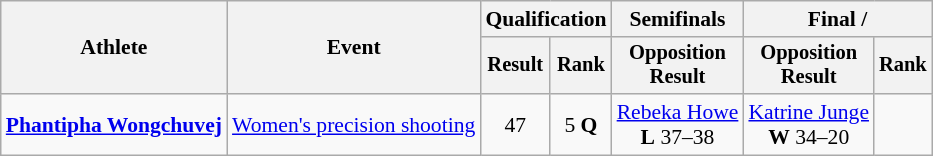<table class="wikitable" style="font-size:90%">
<tr>
<th rowspan="2">Athlete</th>
<th rowspan="2">Event</th>
<th colspan="2">Qualification</th>
<th>Semifinals</th>
<th colspan=2>Final / </th>
</tr>
<tr style="font-size:95%">
<th>Result</th>
<th>Rank</th>
<th>Opposition<br>Result</th>
<th>Opposition<br>Result</th>
<th>Rank</th>
</tr>
<tr align=center>
<td align=left><strong><a href='#'>Phantipha Wongchuvej</a></strong></td>
<td align=left><a href='#'>Women's precision shooting</a></td>
<td>47</td>
<td>5 <strong>Q</strong></td>
<td> <a href='#'>Rebeka Howe</a><br><strong>L</strong> 37–38</td>
<td> <a href='#'>Katrine Junge</a><br><strong>W</strong> 34–20</td>
<td></td>
</tr>
</table>
